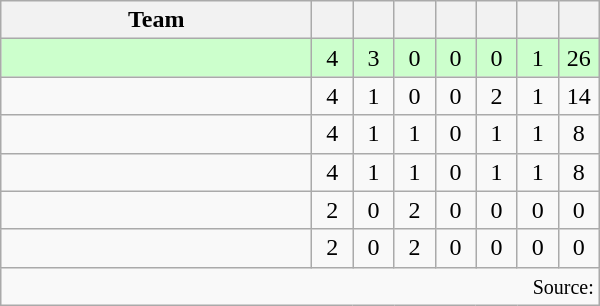<table class="wikitable" style="text-align:center">
<tr>
<th width=200>Team</th>
<th width=20></th>
<th width=20></th>
<th width=20></th>
<th width=20></th>
<th width=20></th>
<th width=20></th>
<th width=20></th>
</tr>
<tr style="background:#cfc">
<td style="text-align:left;"></td>
<td>4</td>
<td>3</td>
<td>0</td>
<td>0</td>
<td>0</td>
<td>1</td>
<td>26</td>
</tr>
<tr>
<td style="text-align:left;"></td>
<td>4</td>
<td>1</td>
<td>0</td>
<td>0</td>
<td>2</td>
<td>1</td>
<td>14</td>
</tr>
<tr>
<td style="text-align:left;"></td>
<td>4</td>
<td>1</td>
<td>1</td>
<td>0</td>
<td>1</td>
<td>1</td>
<td>8</td>
</tr>
<tr>
<td style="text-align:left;"></td>
<td>4</td>
<td>1</td>
<td>1</td>
<td>0</td>
<td>1</td>
<td>1</td>
<td>8</td>
</tr>
<tr>
<td style="text-align:left;"></td>
<td>2</td>
<td>0</td>
<td>2</td>
<td>0</td>
<td>0</td>
<td>0</td>
<td>0</td>
</tr>
<tr>
<td style="text-align:left;"></td>
<td>2</td>
<td>0</td>
<td>2</td>
<td>0</td>
<td>0</td>
<td>0</td>
<td>0</td>
</tr>
<tr>
<td colspan="8" style="text-align:right;"><small>Source: </small></td>
</tr>
</table>
